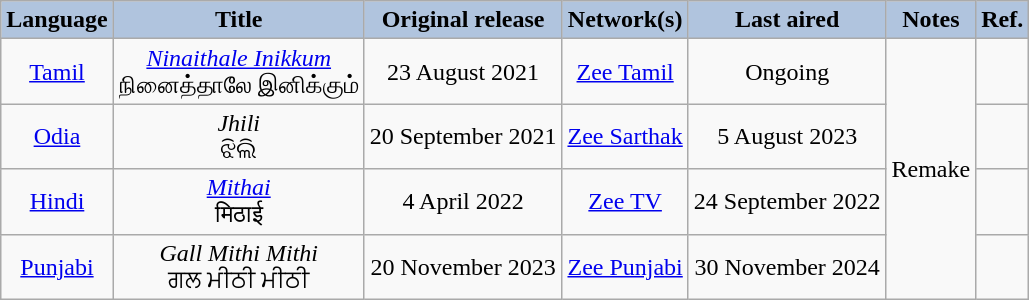<table class="wikitable" style="text-align:center;">
<tr>
<th style="background:LightSteelBlue;">Language</th>
<th style="background:LightSteelBlue;">Title</th>
<th style="background:LightSteelBlue;">Original release</th>
<th style="background:LightSteelBlue;">Network(s)</th>
<th style="background:LightSteelBlue;">Last aired</th>
<th style="background:LightSteelBlue;">Notes</th>
<th style="background:LightSteelBlue;">Ref.</th>
</tr>
<tr>
<td><a href='#'>Tamil</a></td>
<td><em><a href='#'>Ninaithale Inikkum</a></em> <br> நினைத்தாலே இனிக்கும்</td>
<td>23 August 2021</td>
<td><a href='#'>Zee Tamil</a></td>
<td>Ongoing</td>
<td rowspan="4">Remake</td>
<td></td>
</tr>
<tr>
<td><a href='#'>Odia</a></td>
<td><em>Jhili</em> <br> ଝିଲି</td>
<td>20 September 2021</td>
<td><a href='#'>Zee Sarthak</a></td>
<td>5 August 2023</td>
<td></td>
</tr>
<tr>
<td><a href='#'>Hindi</a></td>
<td><em><a href='#'>Mithai</a></em> <br> मिठाई</td>
<td>4 April 2022</td>
<td><a href='#'>Zee TV</a></td>
<td>24 September 2022</td>
<td></td>
</tr>
<tr>
<td><a href='#'>Punjabi</a></td>
<td><em>Gall Mithi Mithi</em> <br> ਗਲ ਮੀਠੀ ਮੀਠੀ</td>
<td>20 November 2023</td>
<td><a href='#'>Zee Punjabi</a></td>
<td>30 November 2024</td>
<td></td>
</tr>
</table>
